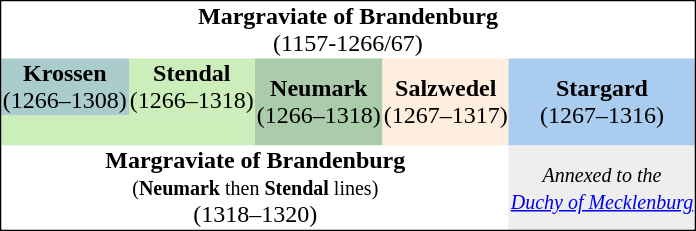<table align="center" style="border-spacing: 0px; border: 1px solid black; text-align: center;">
<tr>
<td colspan=10 style="background: #fff;"><strong>Margraviate of Brandenburg</strong><br>(1157-1266/67)</td>
</tr>
<tr>
<td colspan=1 style="background: #acc;"><strong>Krossen</strong><br>(1266–1308)</td>
<td colspan=1 style="background: #ceb;"><strong>Stendal</strong><br>(1266–1318)</td>
<td colspan=1 rowspan="2" style="background: #aca;"><strong>Neumark</strong><br>(1266–1318)</td>
<td colspan=1 rowspan="2" style="background: #fed;"><strong>Salzwedel</strong><br>(1267–1317)</td>
<td colspan=1 rowspan="2" style="background: #ace;"><strong>Stargard</strong><br>(1267–1316)</td>
</tr>
<tr>
<td colspan=2 style="background: #ceb;">      </td>
</tr>
<tr>
<td colspan=4 style="background: #fff;"><strong>Margraviate of Brandenburg</strong><br><small>(<span><strong>Neumark</strong></span> then <span><strong>Stendal</strong></span> lines)</small><br>(1318–1320)</td>
<td colspan=1 style="background: #eee;"><small><em>Annexed to the<br> <a href='#'>Duchy of Mecklenburg</a></em></small></td>
</tr>
</table>
